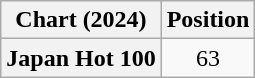<table class="wikitable plainrowheaders" style="text-align:center">
<tr>
<th>Chart (2024)</th>
<th>Position</th>
</tr>
<tr>
<th scope="row">Japan Hot 100</th>
<td>63</td>
</tr>
</table>
